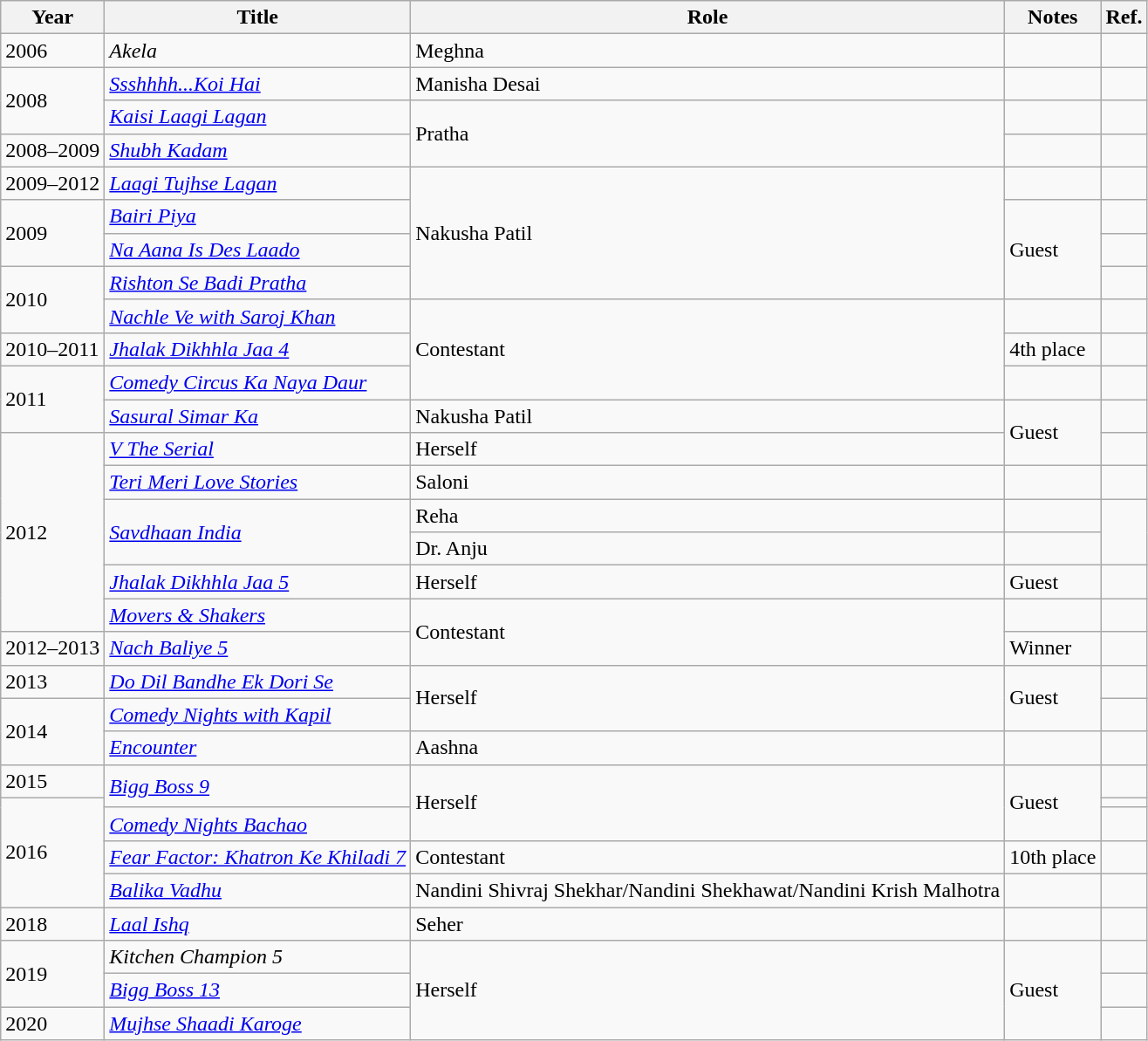<table class="wikitable">
<tr>
<th>Year</th>
<th>Title</th>
<th>Role</th>
<th>Notes</th>
<th>Ref.</th>
</tr>
<tr>
<td>2006</td>
<td><em>Akela</em></td>
<td>Meghna</td>
<td></td>
<td></td>
</tr>
<tr>
<td rowspan="2">2008</td>
<td><em><a href='#'>Ssshhhh...Koi Hai</a></em></td>
<td>Manisha Desai</td>
<td></td>
<td></td>
</tr>
<tr>
<td><em><a href='#'>Kaisi Laagi Lagan</a></em></td>
<td rowspan="2">Pratha</td>
<td></td>
<td></td>
</tr>
<tr>
<td>2008–2009</td>
<td><em><a href='#'>Shubh Kadam</a></em></td>
<td></td>
<td></td>
</tr>
<tr>
<td>2009–2012</td>
<td><em><a href='#'>Laagi Tujhse Lagan</a></em></td>
<td rowspan="4">Nakusha Patil</td>
<td></td>
<td></td>
</tr>
<tr>
<td rowspan="2">2009</td>
<td><em><a href='#'>Bairi Piya</a></em></td>
<td rowspan="3">Guest</td>
<td></td>
</tr>
<tr>
<td><em><a href='#'>Na Aana Is Des Laado</a></em></td>
<td></td>
</tr>
<tr>
<td rowspan="2">2010</td>
<td><em><a href='#'>Rishton Se Badi Pratha</a></em></td>
<td></td>
</tr>
<tr>
<td><em><a href='#'>Nachle Ve with Saroj Khan</a></em></td>
<td rowspan="3">Contestant</td>
<td></td>
<td></td>
</tr>
<tr>
<td>2010–2011</td>
<td><em><a href='#'>Jhalak Dikhhla Jaa 4</a></em></td>
<td>4th place</td>
<td></td>
</tr>
<tr>
<td rowspan="2">2011</td>
<td><em><a href='#'>Comedy Circus Ka Naya Daur</a></em></td>
<td></td>
<td></td>
</tr>
<tr>
<td><em><a href='#'>Sasural Simar Ka</a></em></td>
<td>Nakusha Patil</td>
<td rowspan=2>Guest</td>
<td></td>
</tr>
<tr>
<td rowspan="6">2012</td>
<td><em><a href='#'>V The Serial</a></em></td>
<td>Herself</td>
<td></td>
</tr>
<tr>
<td><em><a href='#'>Teri Meri Love Stories</a></em></td>
<td>Saloni</td>
<td></td>
<td></td>
</tr>
<tr>
<td rowspan="2"><em><a href='#'>Savdhaan India</a></em></td>
<td>Reha</td>
<td></td>
<td rowspan="2"></td>
</tr>
<tr>
<td>Dr. Anju</td>
<td></td>
</tr>
<tr>
<td><em><a href='#'>Jhalak Dikhhla Jaa 5</a></em></td>
<td>Herself</td>
<td>Guest</td>
<td></td>
</tr>
<tr>
<td><em><a href='#'>Movers & Shakers</a></em></td>
<td rowspan="2">Contestant</td>
<td></td>
<td></td>
</tr>
<tr>
<td>2012–2013</td>
<td><em><a href='#'>Nach Baliye 5</a></em></td>
<td>Winner</td>
<td></td>
</tr>
<tr>
<td>2013</td>
<td><em><a href='#'>Do Dil Bandhe Ek Dori Se</a></em></td>
<td rowspan="2">Herself</td>
<td rowspan="2">Guest</td>
<td></td>
</tr>
<tr>
<td rowspan="2">2014</td>
<td><em><a href='#'>Comedy Nights with Kapil</a></em></td>
<td></td>
</tr>
<tr>
<td><em><a href='#'>Encounter</a></em></td>
<td>Aashna</td>
<td></td>
<td></td>
</tr>
<tr>
<td>2015</td>
<td rowspan="2"><em><a href='#'>Bigg Boss 9</a></em></td>
<td rowspan="3">Herself</td>
<td rowspan="3">Guest</td>
<td></td>
</tr>
<tr>
<td rowspan="4">2016</td>
<td></td>
</tr>
<tr>
<td><em><a href='#'>Comedy Nights Bachao</a></em></td>
<td></td>
</tr>
<tr>
<td><em><a href='#'>Fear Factor: Khatron Ke Khiladi 7</a></em></td>
<td>Contestant</td>
<td>10th place</td>
<td></td>
</tr>
<tr>
<td><em><a href='#'>Balika Vadhu</a></em></td>
<td>Nandini Shivraj Shekhar/Nandini Shekhawat/Nandini Krish Malhotra</td>
<td></td>
<td></td>
</tr>
<tr>
<td>2018</td>
<td><em><a href='#'>Laal Ishq</a></em></td>
<td>Seher</td>
<td></td>
<td></td>
</tr>
<tr>
<td rowspan="2">2019</td>
<td><em>Kitchen Champion 5</em></td>
<td rowspan="3">Herself</td>
<td rowspan="3">Guest</td>
<td></td>
</tr>
<tr>
<td><em><a href='#'>Bigg Boss 13</a></em></td>
<td></td>
</tr>
<tr>
<td>2020</td>
<td><em><a href='#'>Mujhse Shaadi Karoge</a></em></td>
<td></td>
</tr>
</table>
